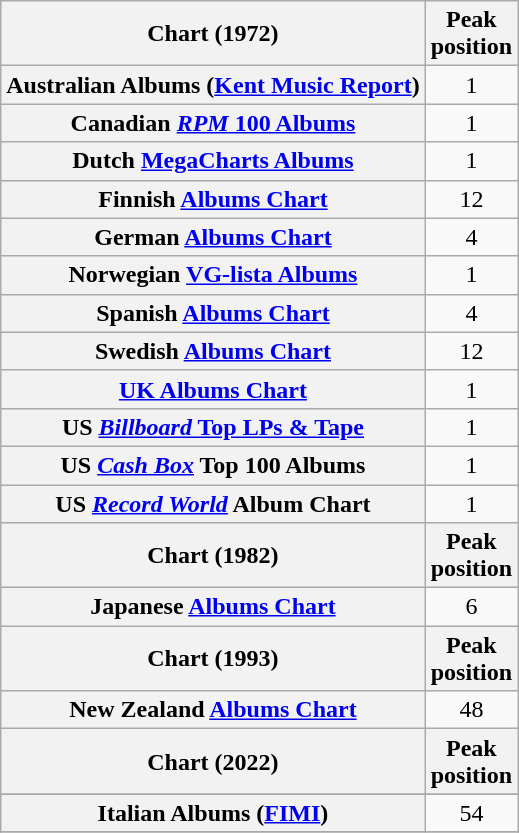<table class="wikitable sortable plainrowheaders">
<tr>
<th scope="col">Chart (1972)</th>
<th scope="col">Peak<br>position</th>
</tr>
<tr>
<th scope="row">Australian Albums (<a href='#'>Kent Music Report</a>)</th>
<td style="text-align:center;">1</td>
</tr>
<tr>
<th scope="row">Canadian <a href='#'><em>RPM</em> 100 Albums</a></th>
<td align="center">1</td>
</tr>
<tr>
<th scope="row">Dutch <a href='#'>MegaCharts Albums</a></th>
<td align="center">1</td>
</tr>
<tr>
<th scope="row">Finnish <a href='#'>Albums Chart</a></th>
<td align="center">12</td>
</tr>
<tr>
<th scope="row">German <a href='#'>Albums Chart</a></th>
<td align="center">4</td>
</tr>
<tr>
<th scope="row">Norwegian <a href='#'>VG-lista Albums</a></th>
<td align="center">1</td>
</tr>
<tr>
<th scope="row">Spanish <a href='#'>Albums Chart</a></th>
<td align="center">4</td>
</tr>
<tr>
<th scope="row">Swedish <a href='#'>Albums Chart</a></th>
<td align="center">12</td>
</tr>
<tr>
<th scope="row"><a href='#'>UK Albums Chart</a></th>
<td align="center">1</td>
</tr>
<tr>
<th scope="row">US <a href='#'><em>Billboard</em> Top LPs & Tape</a></th>
<td align="center">1</td>
</tr>
<tr>
<th scope="row">US <em><a href='#'>Cash Box</a></em> Top 100 Albums</th>
<td align="center">1</td>
</tr>
<tr>
<th scope="row">US <em><a href='#'>Record World</a></em> Album Chart</th>
<td align="center">1</td>
</tr>
<tr>
<th>Chart (1982)</th>
<th>Peak<br>position</th>
</tr>
<tr>
<th scope="row">Japanese <a href='#'>Albums Chart</a></th>
<td align="center">6</td>
</tr>
<tr>
<th>Chart (1993)</th>
<th>Peak<br>position</th>
</tr>
<tr>
<th scope="row">New Zealand <a href='#'>Albums Chart</a></th>
<td align="center">48</td>
</tr>
<tr>
<th>Chart (2022)</th>
<th>Peak<br>position</th>
</tr>
<tr>
</tr>
<tr>
</tr>
<tr>
</tr>
<tr>
<th scope="row">Italian Albums (<a href='#'>FIMI</a>)</th>
<td align="center">54</td>
</tr>
<tr>
</tr>
<tr>
</tr>
</table>
